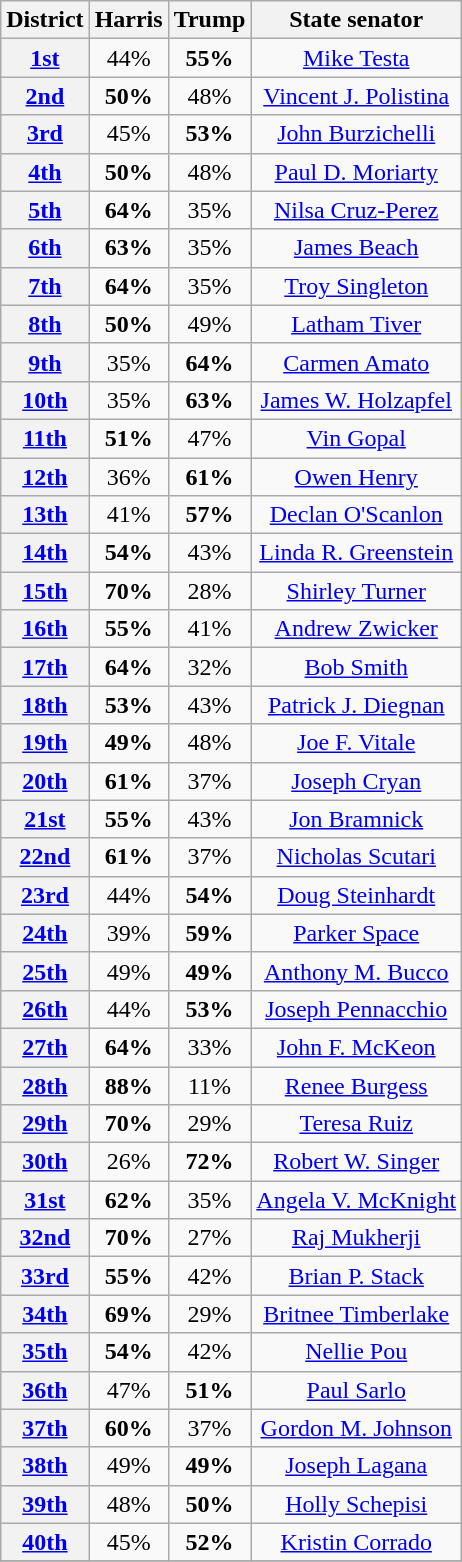<table class=wikitable>
<tr>
<th>District</th>
<th>Harris</th>
<th>Trump</th>
<th>State senator</th>
</tr>
<tr align=center>
<th><a href='#'>1st</a></th>
<td>44%</td>
<td><strong>55%</strong></td>
<td><a href='#'>Mike Testa</a></td>
</tr>
<tr align=center>
<th><a href='#'>2nd</a></th>
<td><strong>50%</strong></td>
<td>48%</td>
<td><a href='#'>Vincent J. Polistina</a></td>
</tr>
<tr align=center>
<th><a href='#'>3rd</a></th>
<td>45%</td>
<td><strong>53%</strong></td>
<td><a href='#'>John Burzichelli</a></td>
</tr>
<tr align=center>
<th><a href='#'>4th</a></th>
<td><strong>50%</strong></td>
<td>48%</td>
<td><a href='#'>Paul D. Moriarty</a></td>
</tr>
<tr align=center>
<th><a href='#'>5th</a></th>
<td><strong>64%</strong></td>
<td>35%</td>
<td><a href='#'>Nilsa Cruz-Perez</a></td>
</tr>
<tr align=center>
<th><a href='#'>6th</a></th>
<td><strong>63%</strong></td>
<td>35%</td>
<td><a href='#'>James Beach</a></td>
</tr>
<tr align=center>
<th><a href='#'>7th</a></th>
<td><strong>64%</strong></td>
<td>35%</td>
<td><a href='#'>Troy Singleton</a></td>
</tr>
<tr align=center>
<th><a href='#'>8th</a></th>
<td><strong>50%</strong></td>
<td>49%</td>
<td><a href='#'>Latham Tiver</a></td>
</tr>
<tr align=center>
<th><a href='#'>9th</a></th>
<td>35%</td>
<td><strong>64%</strong></td>
<td><a href='#'>Carmen Amato</a></td>
</tr>
<tr align=center>
<th><a href='#'>10th</a></th>
<td>35%</td>
<td><strong>63%</strong></td>
<td><a href='#'>James W. Holzapfel</a></td>
</tr>
<tr align=center>
<th><a href='#'>11th</a></th>
<td><strong>51%</strong></td>
<td>47%</td>
<td><a href='#'>Vin Gopal</a></td>
</tr>
<tr align=center>
<th><a href='#'>12th</a></th>
<td>36%</td>
<td><strong>61%</strong></td>
<td><a href='#'>Owen Henry</a></td>
</tr>
<tr align=center>
<th><a href='#'>13th</a></th>
<td>41%</td>
<td><strong>57%</strong></td>
<td><a href='#'>Declan O'Scanlon</a></td>
</tr>
<tr align=center>
<th><a href='#'>14th</a></th>
<td><strong>54%</strong></td>
<td>43%</td>
<td><a href='#'>Linda R. Greenstein</a></td>
</tr>
<tr align=center>
<th><a href='#'>15th</a></th>
<td><strong>70%</strong></td>
<td>28%</td>
<td><a href='#'>Shirley Turner</a></td>
</tr>
<tr align=center>
<th><a href='#'>16th</a></th>
<td><strong>55%</strong></td>
<td>41%</td>
<td><a href='#'>Andrew Zwicker</a></td>
</tr>
<tr align=center>
<th><a href='#'>17th</a></th>
<td><strong>64%</strong></td>
<td>32%</td>
<td><a href='#'>Bob Smith</a></td>
</tr>
<tr align=center>
<th><a href='#'>18th</a></th>
<td><strong>53%</strong></td>
<td>43%</td>
<td><a href='#'>Patrick J. Diegnan</a></td>
</tr>
<tr align=center>
<th><a href='#'>19th</a></th>
<td><strong>49%</strong></td>
<td>48%</td>
<td><a href='#'>Joe F. Vitale</a></td>
</tr>
<tr align=center>
<th><a href='#'>20th</a></th>
<td><strong>61%</strong></td>
<td>37%</td>
<td><a href='#'>Joseph Cryan</a></td>
</tr>
<tr align=center>
<th><a href='#'>21st</a></th>
<td><strong>55%</strong></td>
<td>43%</td>
<td><a href='#'>Jon Bramnick</a></td>
</tr>
<tr align=center>
<th><a href='#'>22nd</a></th>
<td><strong>61%</strong></td>
<td>37%</td>
<td><a href='#'>Nicholas Scutari</a></td>
</tr>
<tr align=center>
<th><a href='#'>23rd</a></th>
<td>44%</td>
<td><strong>54%</strong></td>
<td><a href='#'>Doug Steinhardt</a></td>
</tr>
<tr align=center>
<th><a href='#'>24th</a></th>
<td>39%</td>
<td><strong>59%</strong></td>
<td><a href='#'>Parker Space</a></td>
</tr>
<tr align=center>
<th><a href='#'>25th</a></th>
<td>49%</td>
<td><strong>49%</strong></td>
<td><a href='#'>Anthony M. Bucco</a></td>
</tr>
<tr align=center>
<th><a href='#'>26th</a></th>
<td>44%</td>
<td><strong>53%</strong></td>
<td><a href='#'>Joseph Pennacchio</a></td>
</tr>
<tr align=center>
<th><a href='#'>27th</a></th>
<td><strong>64%</strong></td>
<td>33%</td>
<td><a href='#'>John F. McKeon</a></td>
</tr>
<tr align=center>
<th><a href='#'>28th</a></th>
<td><strong>88%</strong></td>
<td>11%</td>
<td><a href='#'>Renee Burgess</a></td>
</tr>
<tr align=center>
<th><a href='#'>29th</a></th>
<td><strong>70%</strong></td>
<td>29%</td>
<td><a href='#'>Teresa Ruiz</a></td>
</tr>
<tr align=center>
<th><a href='#'>30th</a></th>
<td>26%</td>
<td><strong>72%</strong></td>
<td><a href='#'>Robert W. Singer</a></td>
</tr>
<tr align=center>
<th><a href='#'>31st</a></th>
<td><strong>62%</strong></td>
<td>35%</td>
<td><a href='#'>Angela V. McKnight</a></td>
</tr>
<tr align=center>
<th><a href='#'>32nd</a></th>
<td><strong>70%</strong></td>
<td>27%</td>
<td><a href='#'>Raj Mukherji</a></td>
</tr>
<tr align=center>
<th><a href='#'>33rd</a></th>
<td><strong>55%</strong></td>
<td>42%</td>
<td><a href='#'>Brian P. Stack</a></td>
</tr>
<tr align=center>
<th><a href='#'>34th</a></th>
<td><strong>69%</strong></td>
<td>29%</td>
<td><a href='#'>Britnee Timberlake</a></td>
</tr>
<tr align=center>
<th><a href='#'>35th</a></th>
<td><strong>54%</strong></td>
<td>42%</td>
<td><a href='#'>Nellie Pou</a></td>
</tr>
<tr align=center>
<th><a href='#'>36th</a></th>
<td>47%</td>
<td><strong>51%</strong></td>
<td><a href='#'>Paul Sarlo</a></td>
</tr>
<tr align=center>
<th><a href='#'>37th</a></th>
<td><strong>60%</strong></td>
<td>37%</td>
<td><a href='#'>Gordon M. Johnson</a></td>
</tr>
<tr align=center>
<th><a href='#'>38th</a></th>
<td>49%</td>
<td><strong>49%</strong></td>
<td><a href='#'>Joseph Lagana</a></td>
</tr>
<tr align=center>
<th><a href='#'>39th</a></th>
<td>48%</td>
<td><strong>50%</strong></td>
<td><a href='#'>Holly Schepisi</a></td>
</tr>
<tr align=center>
<th><a href='#'>40th</a></th>
<td>45%</td>
<td><strong>52%</strong></td>
<td><a href='#'>Kristin Corrado</a></td>
</tr>
<tr align=center>
</tr>
</table>
